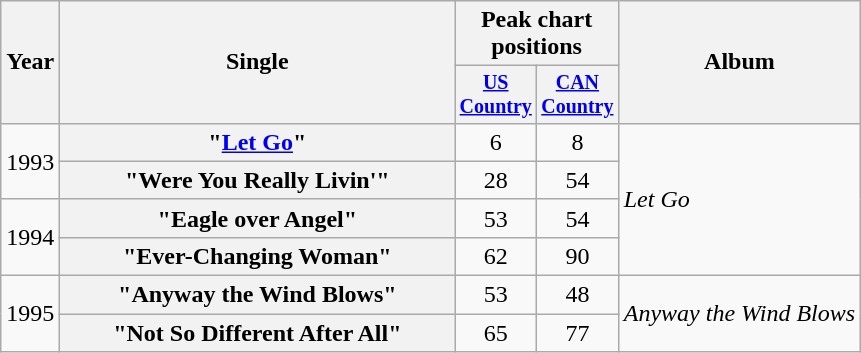<table class="wikitable plainrowheaders" style="text-align:center;">
<tr>
<th rowspan="2">Year</th>
<th rowspan="2" style="width:16em;">Single</th>
<th colspan="2">Peak chart<br>positions</th>
<th rowspan="2">Album</th>
</tr>
<tr style="font-size:smaller;">
<th width="45"><a href='#'>US Country</a></th>
<th width="45"><a href='#'>CAN Country</a></th>
</tr>
<tr>
<td rowspan="2">1993</td>
<th scope="row">"<a href='#'>Let Go</a>"</th>
<td>6</td>
<td>8</td>
<td align="left" rowspan="4"><em>Let Go</em></td>
</tr>
<tr>
<th scope="row">"Were You Really Livin'"</th>
<td>28</td>
<td>54</td>
</tr>
<tr>
<td rowspan="2">1994</td>
<th scope="row">"Eagle over Angel"</th>
<td>53</td>
<td>54</td>
</tr>
<tr>
<th scope="row">"Ever-Changing Woman"</th>
<td>62</td>
<td>90</td>
</tr>
<tr>
<td rowspan="2">1995</td>
<th scope="row">"Anyway the Wind Blows"</th>
<td>53</td>
<td>48</td>
<td align="left" rowspan="2"><em>Anyway the Wind Blows</em></td>
</tr>
<tr>
<th scope="row">"Not So Different After All"</th>
<td>65</td>
<td>77</td>
</tr>
</table>
